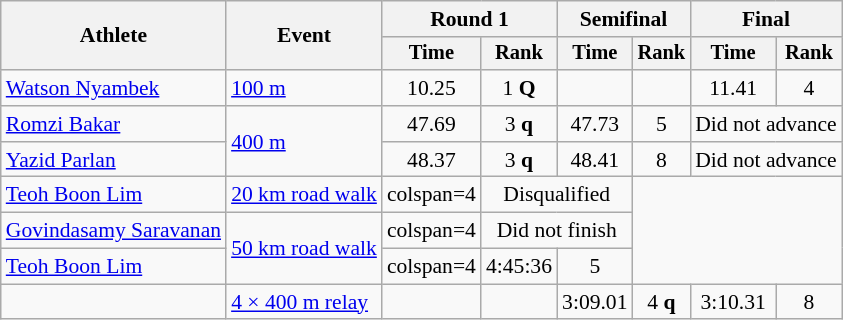<table class="wikitable" style="font-size:90%">
<tr>
<th rowspan=2>Athlete</th>
<th rowspan=2>Event</th>
<th colspan=2>Round 1</th>
<th colspan=2>Semifinal</th>
<th colspan=2>Final</th>
</tr>
<tr style="font-size:95%">
<th>Time</th>
<th>Rank</th>
<th>Time</th>
<th>Rank</th>
<th>Time</th>
<th>Rank</th>
</tr>
<tr align=center>
<td align=left><a href='#'>Watson Nyambek</a></td>
<td align=left><a href='#'>100 m</a></td>
<td>10.25</td>
<td>1 <strong>Q</strong></td>
<td></td>
<td></td>
<td>11.41</td>
<td>4</td>
</tr>
<tr align=center>
<td align=left><a href='#'>Romzi Bakar</a></td>
<td align=left rowspan=2><a href='#'>400 m</a></td>
<td>47.69</td>
<td>3 <strong>q</strong></td>
<td>47.73</td>
<td>5</td>
<td colspan=2>Did not advance</td>
</tr>
<tr align=center>
<td align=left><a href='#'>Yazid Parlan</a></td>
<td>48.37</td>
<td>3 <strong>q</strong></td>
<td>48.41</td>
<td>8</td>
<td colspan=2>Did not advance</td>
</tr>
<tr align=center>
<td align=left><a href='#'>Teoh Boon Lim</a></td>
<td align=left><a href='#'>20 km road walk</a></td>
<td>colspan=4 </td>
<td colspan=2>Disqualified</td>
</tr>
<tr align=center>
<td align=left><a href='#'>Govindasamy Saravanan</a></td>
<td align=left rowspan=2><a href='#'>50 km road walk</a></td>
<td>colspan=4 </td>
<td colspan=2>Did not finish</td>
</tr>
<tr align=center>
<td align=left><a href='#'>Teoh Boon Lim</a></td>
<td>colspan=4 </td>
<td>4:45:36</td>
<td>5</td>
</tr>
<tr align=center>
<td align=left></td>
<td align=left><a href='#'>4 × 400 m relay</a></td>
<td></td>
<td></td>
<td>3:09.01</td>
<td>4 <strong>q</strong></td>
<td>3:10.31</td>
<td>8</td>
</tr>
</table>
